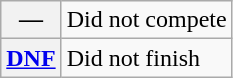<table class="wikitable">
<tr>
<th scope="row">—</th>
<td>Did not compete</td>
</tr>
<tr>
<th scope="row"><a href='#'>DNF</a></th>
<td>Did not finish</td>
</tr>
</table>
